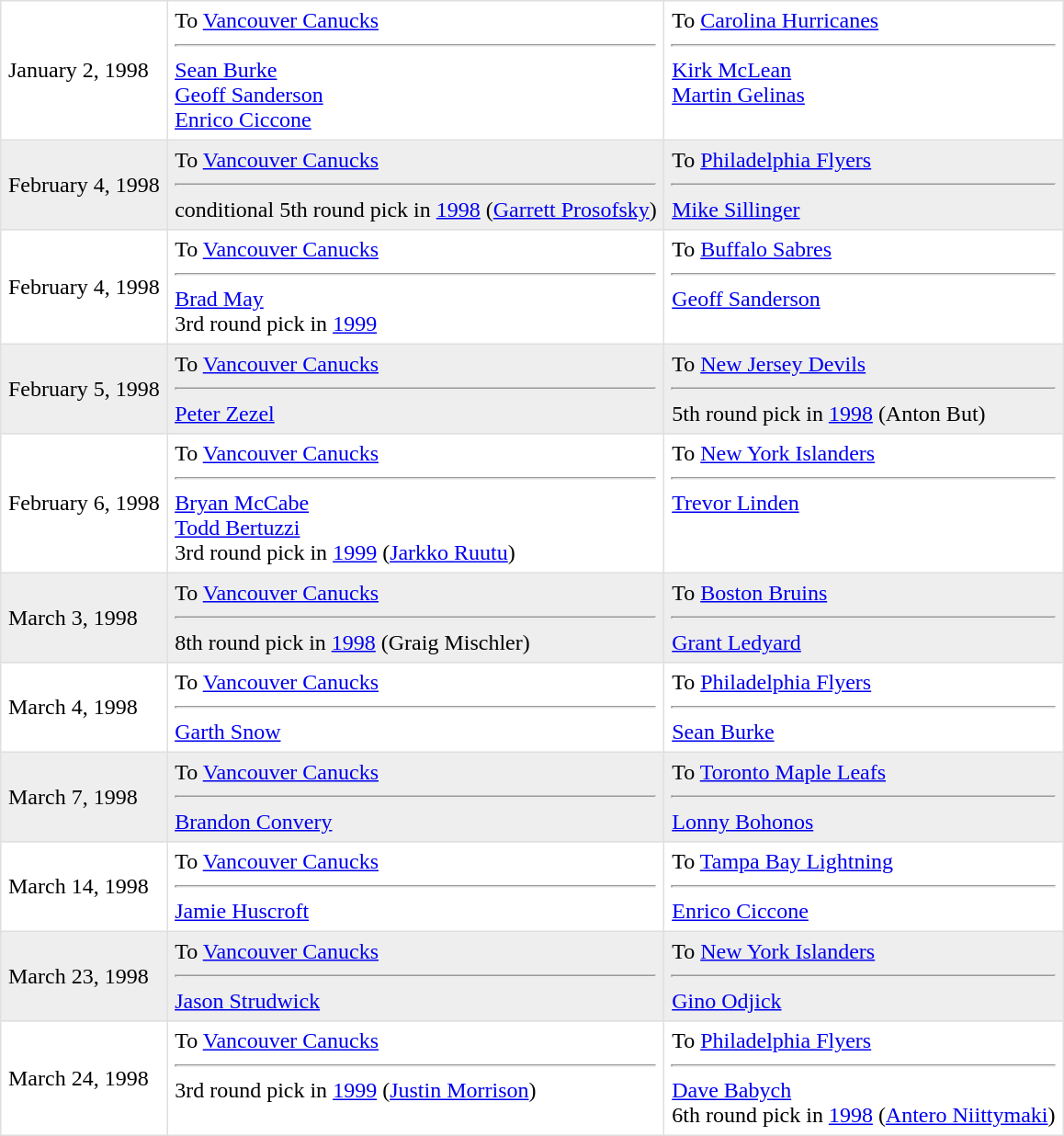<table border=1 style="border-collapse:collapse" bordercolor="#DFDFDF"  cellpadding="5">
<tr>
<td>January 2, 1998</td>
<td valign="top">To <a href='#'>Vancouver Canucks</a> <hr> <a href='#'>Sean Burke</a><br><a href='#'>Geoff Sanderson</a><br><a href='#'>Enrico Ciccone</a></td>
<td valign="top">To <a href='#'>Carolina Hurricanes</a> <hr> <a href='#'>Kirk McLean</a><br><a href='#'>Martin Gelinas</a></td>
</tr>
<tr |- bgcolor="#eeeeee">
<td>February 4, 1998</td>
<td valign="top">To <a href='#'>Vancouver Canucks</a> <hr> conditional 5th round pick in <a href='#'>1998</a> (<a href='#'>Garrett Prosofsky</a>)</td>
<td valign="top">To <a href='#'>Philadelphia Flyers</a> <hr> <a href='#'>Mike Sillinger</a></td>
</tr>
<tr>
<td>February 4, 1998</td>
<td valign="top">To <a href='#'>Vancouver Canucks</a> <hr> <a href='#'>Brad May</a><br>3rd round pick in <a href='#'>1999</a></td>
<td valign="top">To <a href='#'>Buffalo Sabres</a> <hr> <a href='#'>Geoff Sanderson</a></td>
</tr>
<tr |- bgcolor="#eeeeee">
<td>February 5, 1998</td>
<td valign="top">To <a href='#'>Vancouver Canucks</a> <hr> <a href='#'>Peter Zezel</a></td>
<td valign="top">To <a href='#'>New Jersey Devils</a> <hr> 5th round pick in <a href='#'>1998</a> (Anton But)</td>
</tr>
<tr>
<td>February 6, 1998</td>
<td valign="top">To <a href='#'>Vancouver Canucks</a> <hr> <a href='#'>Bryan McCabe</a><br><a href='#'>Todd Bertuzzi</a><br>3rd round pick in <a href='#'>1999</a> (<a href='#'>Jarkko Ruutu</a>)</td>
<td valign="top">To <a href='#'>New York Islanders</a> <hr> <a href='#'>Trevor Linden</a></td>
</tr>
<tr |- bgcolor="#eeeeee">
<td>March 3, 1998</td>
<td valign="top">To <a href='#'>Vancouver Canucks</a> <hr> 8th round pick in <a href='#'>1998</a> (Graig Mischler)</td>
<td valign="top">To <a href='#'>Boston Bruins</a> <hr> <a href='#'>Grant Ledyard</a></td>
</tr>
<tr>
<td>March 4, 1998</td>
<td valign="top">To <a href='#'>Vancouver Canucks</a> <hr> <a href='#'>Garth Snow</a></td>
<td valign="top">To <a href='#'>Philadelphia Flyers</a> <hr> <a href='#'>Sean Burke</a></td>
</tr>
<tr |- bgcolor="#eeeeee">
<td>March 7, 1998</td>
<td valign="top">To <a href='#'>Vancouver Canucks</a> <hr> <a href='#'>Brandon Convery</a></td>
<td valign="top">To <a href='#'>Toronto Maple Leafs</a> <hr> <a href='#'>Lonny Bohonos</a></td>
</tr>
<tr>
<td>March 14, 1998</td>
<td valign="top">To <a href='#'>Vancouver Canucks</a> <hr> <a href='#'>Jamie Huscroft</a></td>
<td valign="top">To <a href='#'>Tampa Bay Lightning</a> <hr> <a href='#'>Enrico Ciccone</a></td>
</tr>
<tr |- bgcolor="#eeeeee">
<td>March 23, 1998</td>
<td valign="top">To <a href='#'>Vancouver Canucks</a> <hr> <a href='#'>Jason Strudwick</a></td>
<td valign="top">To <a href='#'>New York Islanders</a> <hr> <a href='#'>Gino Odjick</a></td>
</tr>
<tr>
<td>March 24, 1998</td>
<td valign="top">To <a href='#'>Vancouver Canucks</a> <hr> 3rd round pick in <a href='#'>1999</a> (<a href='#'>Justin Morrison</a>)</td>
<td valign="top">To <a href='#'>Philadelphia Flyers</a> <hr> <a href='#'>Dave Babych</a><br>6th round pick in <a href='#'>1998</a> (<a href='#'>Antero Niittymaki</a>)</td>
</tr>
</table>
